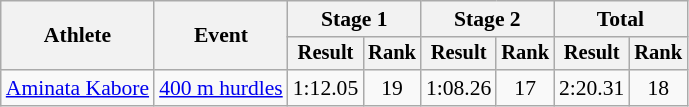<table class="wikitable" style="font-size:90%">
<tr>
<th rowspan="2">Athlete</th>
<th rowspan="2">Event</th>
<th colspan="2">Stage 1</th>
<th colspan="2">Stage 2</th>
<th colspan=2>Total</th>
</tr>
<tr style="font-size:95%">
<th>Result</th>
<th>Rank</th>
<th>Result</th>
<th>Rank</th>
<th>Result</th>
<th>Rank</th>
</tr>
<tr align=center>
<td align=left><a href='#'>Aminata Kabore</a></td>
<td align=left rowspan=3><a href='#'>400 m hurdles</a></td>
<td>1:12.05</td>
<td>19</td>
<td>1:08.26</td>
<td>17</td>
<td>2:20.31</td>
<td>18</td>
</tr>
</table>
